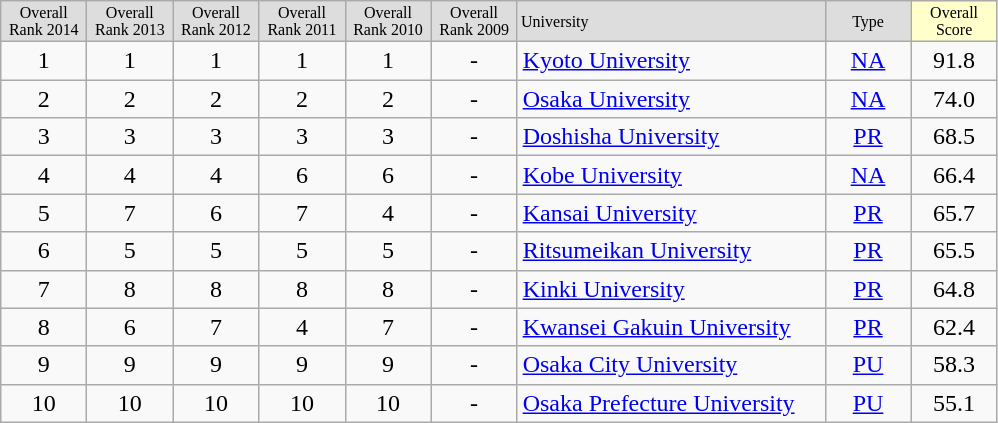<table class="wikitable sortable">
<tr style="background:#efefef;">
<td style="font-size:8pt; width:50px; text-align:center; background:#ddd;">Overall Rank 2014</td>
<td style="font-size:8pt; width:50px; text-align:center; background:#ddd;">Overall Rank 2013</td>
<td style="font-size:8pt; width:50px; text-align:center; background:#ddd;">Overall Rank 2012</td>
<td style="font-size:8pt; width:50px; text-align:center; background:#ddd;">Overall Rank 2011</td>
<td style="font-size:8pt; width:50px; text-align:center; background:#ddd;">Overall Rank 2010</td>
<td style="font-size:8pt; width:50px; text-align:center; background:#ddd;">Overall Rank 2009</td>
<td style="font-size:8pt; width:200px; text-align:left; background:#ddd;">University</td>
<td style="font-size:8pt; width:50px; text-align:center; background:#ddd;">Type</td>
<td style="font-size:8pt; width:50px; text-align:center; background:#ffc;">Overall Score</td>
</tr>
<tr>
<td style="width:50px; text-align:center;">1</td>
<td style="width:50px; text-align:center;">1</td>
<td style="width:50px; text-align:center;">1</td>
<td style="width:50px; text-align:center;">1</td>
<td style="width:50px; text-align:center;">1</td>
<td style="width:50px; text-align:center;">-</td>
<td style="width:50px;  text-align:left;"><a href='#'>Kyoto University</a></td>
<td style="width:50px; text-align:center;"><a href='#'>NA</a></td>
<td style="width:50px; text-align:center;">91.8</td>
</tr>
<tr>
<td style="width:50px; text-align:center;">2</td>
<td style="width:50px; text-align:center;">2</td>
<td style="width:50px; text-align:center;">2</td>
<td style="width:50px; text-align:center;">2</td>
<td style="width:50px; text-align:center;">2</td>
<td style="width:50px; text-align:center;">-</td>
<td style="width:50px;  text-align:left;"><a href='#'>Osaka University</a></td>
<td style="width:50px; text-align:center;"><a href='#'>NA</a></td>
<td style="width:50px; text-align:center;">74.0</td>
</tr>
<tr>
<td style="width:50px; text-align:center;">3</td>
<td style="width:50px; text-align:center;">3</td>
<td style="width:50px; text-align:center;">3</td>
<td style="width:50px; text-align:center;">3</td>
<td style="width:50px; text-align:center;">3</td>
<td style="width:50px; text-align:center;">-</td>
<td style="width:50px;  text-align:left;"><a href='#'>Doshisha University</a></td>
<td style="width:50px; text-align:center;"><a href='#'>PR</a></td>
<td style="width:50px; text-align:center;">68.5</td>
</tr>
<tr>
<td style="width:50px; text-align:center;">4</td>
<td style="width:50px; text-align:center;">4</td>
<td style="width:50px; text-align:center;">4</td>
<td style="width:50px; text-align:center;">6</td>
<td style="width:50px; text-align:center;">6</td>
<td style="width:50px; text-align:center;">-</td>
<td style="width:50px;  text-align:left;"><a href='#'>Kobe University</a></td>
<td style="width:50px; text-align:center;"><a href='#'>NA</a></td>
<td style="width:50px; text-align:center;">66.4</td>
</tr>
<tr>
<td style="width:50px; text-align:center;">5</td>
<td style="width:50px; text-align:center;">7</td>
<td style="width:50px; text-align:center;">6</td>
<td style="width:50px; text-align:center;">7</td>
<td style="width:50px; text-align:center;">4</td>
<td style="width:50px; text-align:center;">-</td>
<td style="width:50px;  text-align:left;"><a href='#'>Kansai University</a></td>
<td style="width:50px; text-align:center;"><a href='#'>PR</a></td>
<td style="width:50px; text-align:center;">65.7</td>
</tr>
<tr>
<td style="width:50px; text-align:center;">6</td>
<td style="width:50px; text-align:center;">5</td>
<td style="width:50px; text-align:center;">5</td>
<td style="width:50px; text-align:center;">5</td>
<td style="width:50px; text-align:center;">5</td>
<td style="width:50px; text-align:center;">-</td>
<td style="width:50px;  text-align:left;"><a href='#'>Ritsumeikan University</a></td>
<td style="width:50px; text-align:center;"><a href='#'>PR</a></td>
<td style="width:50px; text-align:center;">65.5</td>
</tr>
<tr>
<td style="width:50px; text-align:center;">7</td>
<td style="width:50px; text-align:center;">8</td>
<td style="width:50px; text-align:center;">8</td>
<td style="width:50px; text-align:center;">8</td>
<td style="width:50px; text-align:center;">8</td>
<td style="width:50px; text-align:center;">-</td>
<td style="width:50px;  text-align:left;"><a href='#'>Kinki University</a></td>
<td style="width:50px; text-align:center;"><a href='#'>PR</a></td>
<td style="width:50px; text-align:center;">64.8</td>
</tr>
<tr>
<td style="width:50px; text-align:center;">8</td>
<td style="width:50px; text-align:center;">6</td>
<td style="width:50px; text-align:center;">7</td>
<td style="width:50px; text-align:center;">4</td>
<td style="width:50px; text-align:center;">7</td>
<td style="width:50px; text-align:center;">-</td>
<td style="width:50px;  text-align:left;"><a href='#'>Kwansei Gakuin University</a></td>
<td style="width:50px; text-align:center;"><a href='#'>PR</a></td>
<td style="width:50px; text-align:center;">62.4</td>
</tr>
<tr>
<td style="width:50px; text-align:center;">9</td>
<td style="width:50px; text-align:center;">9</td>
<td style="width:50px; text-align:center;">9</td>
<td style="width:50px; text-align:center;">9</td>
<td style="width:50px; text-align:center;">9</td>
<td style="width:50px; text-align:center;">-</td>
<td style="width:50px;  text-align:left;"><a href='#'>Osaka City University</a></td>
<td style="width:50px; text-align:center;"><a href='#'>PU</a></td>
<td style="width:50px; text-align:center;">58.3</td>
</tr>
<tr>
<td style="width:50px; text-align:center;">10</td>
<td style="width:50px; text-align:center;">10</td>
<td style="width:50px; text-align:center;">10</td>
<td style="width:50px; text-align:center;">10</td>
<td style="width:50px; text-align:center;">10</td>
<td style="width:50px; text-align:center;">-</td>
<td style="width:50px;  text-align:left;"><a href='#'>Osaka Prefecture University</a></td>
<td style="width:50px; text-align:center;"><a href='#'>PU</a></td>
<td style="width:50px; text-align:center;">55.1</td>
</tr>
</table>
